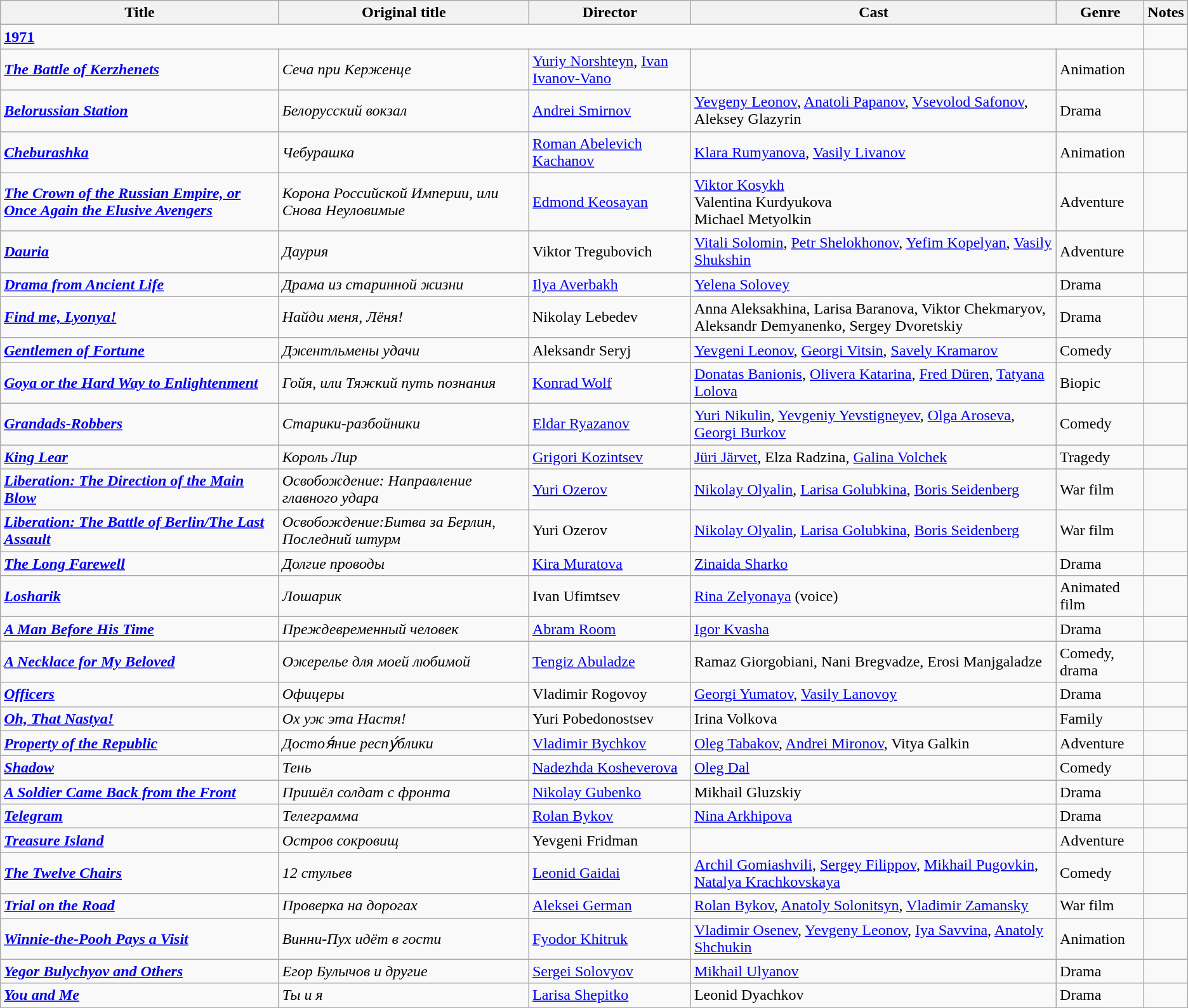<table class="wikitable">
<tr>
<th>Title</th>
<th>Original title</th>
<th>Director</th>
<th>Cast</th>
<th>Genre</th>
<th>Notes</th>
</tr>
<tr>
<td colspan="5" ><strong><a href='#'>1971</a></strong></td>
</tr>
<tr>
<td><strong><em><a href='#'>The Battle of Kerzhenets</a></em></strong></td>
<td><em>Сеча при Керженце</em></td>
<td><a href='#'>Yuriy Norshteyn</a>, <a href='#'>Ivan Ivanov-Vano</a></td>
<td></td>
<td>Animation</td>
<td></td>
</tr>
<tr>
<td><strong><em><a href='#'>Belorussian Station</a></em></strong></td>
<td><em>Белорусский вокзал</em></td>
<td><a href='#'>Andrei Smirnov</a></td>
<td><a href='#'>Yevgeny Leonov</a>, <a href='#'>Anatoli Papanov</a>, <a href='#'>Vsevolod Safonov</a>, Aleksey Glazyrin</td>
<td>Drama</td>
<td></td>
</tr>
<tr>
<td><strong><em><a href='#'>Cheburashka</a></em></strong></td>
<td><em>Чебурашка</em></td>
<td><a href='#'>Roman Abelevich Kachanov</a></td>
<td><a href='#'>Klara Rumyanova</a>, <a href='#'>Vasily Livanov</a></td>
<td>Animation</td>
<td></td>
</tr>
<tr>
<td><strong><em><a href='#'>The Crown of the Russian Empire, or Once Again the Elusive Avengers</a></em></strong></td>
<td><em>Корона Российской Империи, или Снова Неуловимые</em></td>
<td><a href='#'>Edmond Keosayan</a></td>
<td><a href='#'>Viktor Kosykh</a><br>Valentina Kurdyukova<br>Michael Metyolkin</td>
<td>Adventure</td>
<td></td>
</tr>
<tr>
<td><strong><em><a href='#'>Dauria</a></em></strong></td>
<td><em>Даурия</em></td>
<td>Viktor Tregubovich</td>
<td><a href='#'>Vitali Solomin</a>, <a href='#'>Petr Shelokhonov</a>, <a href='#'>Yefim Kopelyan</a>, <a href='#'>Vasily Shukshin</a></td>
<td>Adventure</td>
<td></td>
</tr>
<tr>
<td><strong><em><a href='#'>Drama from Ancient Life</a></em></strong></td>
<td><em>Драма из старинной жизни</em></td>
<td><a href='#'>Ilya Averbakh</a></td>
<td><a href='#'>Yelena Solovey</a></td>
<td>Drama</td>
<td></td>
</tr>
<tr>
<td><strong><em><a href='#'>Find me, Lyonya!</a></em></strong></td>
<td><em>Найди меня, Лёня!</em></td>
<td>Nikolay Lebedev</td>
<td>Anna Aleksakhina, Larisa Baranova, Viktor Chekmaryov, Aleksandr Demyanenko, Sergey Dvoretskiy</td>
<td>Drama</td>
<td></td>
</tr>
<tr>
<td><strong><em><a href='#'>Gentlemen of Fortune</a></em></strong></td>
<td><em>Джентльмены удачи</em></td>
<td>Aleksandr Seryj</td>
<td><a href='#'>Yevgeni Leonov</a>, <a href='#'>Georgi Vitsin</a>, <a href='#'>Savely Kramarov</a></td>
<td>Comedy</td>
<td></td>
</tr>
<tr>
<td><strong><em><a href='#'>Goya or the Hard Way to Enlightenment</a></em></strong></td>
<td><em>Гойя, или Тяжкий путь познания</em></td>
<td><a href='#'>Konrad Wolf</a></td>
<td><a href='#'>Donatas Banionis</a>, <a href='#'>Olivera Katarina</a>, <a href='#'>Fred Düren</a>, <a href='#'>Tatyana Lolova</a></td>
<td>Biopic</td>
<td></td>
</tr>
<tr>
<td><strong><em><a href='#'>Grandads-Robbers</a></em></strong></td>
<td><em>Старики-разбойники</em></td>
<td><a href='#'>Eldar Ryazanov</a></td>
<td><a href='#'>Yuri Nikulin</a>, <a href='#'>Yevgeniy Yevstigneyev</a>, <a href='#'>Olga Aroseva</a>, <a href='#'>Georgi Burkov</a></td>
<td>Comedy</td>
<td></td>
</tr>
<tr>
<td><strong><em><a href='#'>King Lear</a></em></strong></td>
<td><em>Король Лир</em></td>
<td><a href='#'>Grigori Kozintsev</a></td>
<td><a href='#'>Jüri Järvet</a>, Elza Radzina, <a href='#'>Galina Volchek</a></td>
<td>Tragedy</td>
<td></td>
</tr>
<tr>
<td><strong><em><a href='#'>Liberation: The Direction of the Main Blow</a></em></strong></td>
<td><em>Освобождение: Направление главного удара</em></td>
<td><a href='#'>Yuri Ozerov</a></td>
<td><a href='#'>Nikolay Olyalin</a>, <a href='#'>Larisa Golubkina</a>, <a href='#'>Boris Seidenberg</a></td>
<td>War film</td>
<td></td>
</tr>
<tr>
<td><strong><em><a href='#'>Liberation: The Battle of Berlin/The Last Assault</a></em></strong></td>
<td><em>Освобождение:Битва за Берлин, Последний штурм</em></td>
<td>Yuri Ozerov</td>
<td><a href='#'>Nikolay Olyalin</a>, <a href='#'>Larisa Golubkina</a>, <a href='#'>Boris Seidenberg</a></td>
<td>War film</td>
<td></td>
</tr>
<tr>
<td><strong><em><a href='#'>The Long Farewell</a></em></strong></td>
<td><em>Долгие проводы</em></td>
<td><a href='#'>Kira Muratova</a></td>
<td><a href='#'>Zinaida Sharko</a></td>
<td>Drama</td>
<td></td>
</tr>
<tr>
<td><strong><em><a href='#'>Losharik</a></em></strong></td>
<td><em>Лошарик</em></td>
<td>Ivan Ufimtsev</td>
<td><a href='#'>Rina Zelyonaya</a> (voice)</td>
<td>Animated film</td>
<td></td>
</tr>
<tr>
<td><strong><em><a href='#'>A Man Before His Time</a></em></strong></td>
<td><em>Преждевременный человек</em></td>
<td><a href='#'>Abram Room</a></td>
<td><a href='#'>Igor Kvasha</a></td>
<td>Drama</td>
<td></td>
</tr>
<tr>
<td><strong><em><a href='#'>A Necklace for My Beloved</a></em></strong></td>
<td><em>Ожерелье для моей любимой</em></td>
<td><a href='#'>Tengiz Abuladze</a></td>
<td>Ramaz Giorgobiani, Nani Bregvadze, Erosi Manjgaladze</td>
<td>Comedy, drama</td>
<td></td>
</tr>
<tr>
<td><strong><em><a href='#'>Officers</a></em></strong></td>
<td><em>Офицеры</em></td>
<td>Vladimir Rogovoy</td>
<td><a href='#'>Georgi Yumatov</a>, <a href='#'>Vasily Lanovoy</a></td>
<td>Drama</td>
<td></td>
</tr>
<tr>
<td><strong><em><a href='#'>Oh, That Nastya!</a></em></strong></td>
<td><em>Ох уж эта Настя!</em></td>
<td>Yuri Pobedonostsev</td>
<td>Irina Volkova</td>
<td>Family</td>
<td></td>
</tr>
<tr>
<td><strong><em><a href='#'>Property of the Republic</a></em></strong></td>
<td><em>Достоя́ние респу́блики</em></td>
<td><a href='#'>Vladimir Bychkov</a></td>
<td><a href='#'>Oleg Tabakov</a>, <a href='#'>Andrei Mironov</a>, Vitya Galkin</td>
<td>Adventure</td>
<td></td>
</tr>
<tr>
<td><strong><em><a href='#'>Shadow</a></em></strong></td>
<td><em>Тень</em></td>
<td><a href='#'>Nadezhda Kosheverova</a></td>
<td><a href='#'>Oleg Dal</a></td>
<td>Comedy</td>
<td></td>
</tr>
<tr>
<td><strong><em><a href='#'>A Soldier Came Back from the Front</a></em></strong></td>
<td><em>Пришёл солдат с фронта</em></td>
<td><a href='#'>Nikolay Gubenko</a></td>
<td>Mikhail Gluzskiy</td>
<td>Drama</td>
<td></td>
</tr>
<tr>
<td><strong><em><a href='#'>Telegram</a></em></strong></td>
<td><em>Телеграмма</em></td>
<td><a href='#'>Rolan Bykov</a></td>
<td><a href='#'>Nina Arkhipova</a></td>
<td>Drama</td>
<td></td>
</tr>
<tr>
<td><strong><em><a href='#'>Treasure Island</a></em></strong></td>
<td><em>Остров сокровищ</em></td>
<td>Yevgeni Fridman</td>
<td></td>
<td>Adventure</td>
<td></td>
</tr>
<tr>
<td><strong><em><a href='#'>The Twelve Chairs</a></em></strong></td>
<td><em>12 стульев</em></td>
<td><a href='#'>Leonid Gaidai</a></td>
<td><a href='#'>Archil Gomiashvili</a>, <a href='#'>Sergey Filippov</a>, <a href='#'>Mikhail Pugovkin</a>, <a href='#'>Natalya Krachkovskaya</a></td>
<td>Comedy</td>
<td></td>
</tr>
<tr>
<td><strong><em><a href='#'>Trial on the Road</a></em></strong></td>
<td><em>Проверка на дорогах</em></td>
<td><a href='#'>Aleksei German</a></td>
<td><a href='#'>Rolan Bykov</a>, <a href='#'>Anatoly Solonitsyn</a>, <a href='#'>Vladimir Zamansky</a></td>
<td>War film</td>
<td></td>
</tr>
<tr>
<td><strong><em><a href='#'>Winnie-the-Pooh Pays a Visit</a></em></strong></td>
<td><em>Винни-Пух идёт в гости</em></td>
<td><a href='#'>Fyodor Khitruk</a></td>
<td><a href='#'>Vladimir Osenev</a>, <a href='#'>Yevgeny Leonov</a>, <a href='#'>Iya Savvina</a>, <a href='#'>Anatoly Shchukin</a></td>
<td>Animation</td>
<td></td>
</tr>
<tr>
<td><strong><em><a href='#'>Yegor Bulychyov and Others</a></em></strong></td>
<td><em>Егор Булычов и другие</em></td>
<td><a href='#'>Sergei Solovyov</a></td>
<td><a href='#'>Mikhail Ulyanov</a></td>
<td>Drama</td>
<td></td>
</tr>
<tr>
<td><strong><em><a href='#'>You and Me</a></em></strong></td>
<td><em>Ты и я</em></td>
<td><a href='#'>Larisa Shepitko</a></td>
<td>Leonid Dyachkov</td>
<td>Drama</td>
<td></td>
</tr>
<tr>
</tr>
</table>
